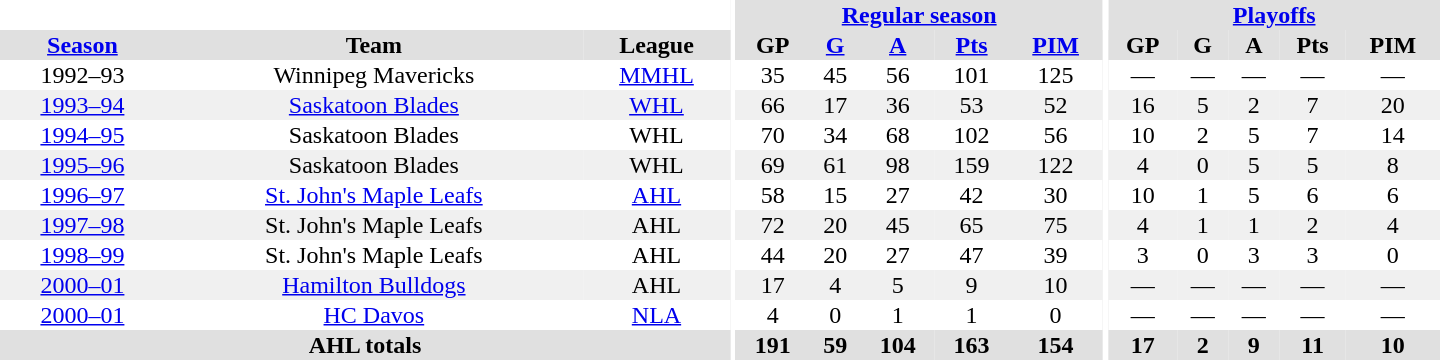<table border="0" cellpadding="1" cellspacing="0" style="text-align:center; width:60em">
<tr style="background:#e0e0e0;">
<th colspan="3" style="background:#fff;"></th>
<th rowspan="99" style="background:#fff;"></th>
<th colspan="5"><a href='#'>Regular season</a></th>
<th rowspan="99" style="background:#fff;"></th>
<th colspan="5"><a href='#'>Playoffs</a></th>
</tr>
<tr style="background:#e0e0e0;">
<th><a href='#'>Season</a></th>
<th>Team</th>
<th>League</th>
<th>GP</th>
<th><a href='#'>G</a></th>
<th><a href='#'>A</a></th>
<th><a href='#'>Pts</a></th>
<th><a href='#'>PIM</a></th>
<th>GP</th>
<th>G</th>
<th>A</th>
<th>Pts</th>
<th>PIM</th>
</tr>
<tr>
<td>1992–93</td>
<td>Winnipeg Mavericks</td>
<td><a href='#'>MMHL</a></td>
<td>35</td>
<td>45</td>
<td>56</td>
<td>101</td>
<td>125</td>
<td>—</td>
<td>—</td>
<td>—</td>
<td>—</td>
<td>—</td>
</tr>
<tr bgcolor="#f0f0f0">
<td><a href='#'>1993–94</a></td>
<td><a href='#'>Saskatoon Blades</a></td>
<td><a href='#'>WHL</a></td>
<td>66</td>
<td>17</td>
<td>36</td>
<td>53</td>
<td>52</td>
<td>16</td>
<td>5</td>
<td>2</td>
<td>7</td>
<td>20</td>
</tr>
<tr>
<td><a href='#'>1994–95</a></td>
<td>Saskatoon Blades</td>
<td>WHL</td>
<td>70</td>
<td>34</td>
<td>68</td>
<td>102</td>
<td>56</td>
<td>10</td>
<td>2</td>
<td>5</td>
<td>7</td>
<td>14</td>
</tr>
<tr bgcolor="#f0f0f0">
<td><a href='#'>1995–96</a></td>
<td>Saskatoon Blades</td>
<td>WHL</td>
<td>69</td>
<td>61</td>
<td>98</td>
<td>159</td>
<td>122</td>
<td>4</td>
<td>0</td>
<td>5</td>
<td>5</td>
<td>8</td>
</tr>
<tr>
<td><a href='#'>1996–97</a></td>
<td><a href='#'>St. John's Maple Leafs</a></td>
<td><a href='#'>AHL</a></td>
<td>58</td>
<td>15</td>
<td>27</td>
<td>42</td>
<td>30</td>
<td>10</td>
<td>1</td>
<td>5</td>
<td>6</td>
<td>6</td>
</tr>
<tr bgcolor="#f0f0f0">
<td><a href='#'>1997–98</a></td>
<td>St. John's Maple Leafs</td>
<td>AHL</td>
<td>72</td>
<td>20</td>
<td>45</td>
<td>65</td>
<td>75</td>
<td>4</td>
<td>1</td>
<td>1</td>
<td>2</td>
<td>4</td>
</tr>
<tr>
<td><a href='#'>1998–99</a></td>
<td>St. John's Maple Leafs</td>
<td>AHL</td>
<td>44</td>
<td>20</td>
<td>27</td>
<td>47</td>
<td>39</td>
<td>3</td>
<td>0</td>
<td>3</td>
<td>3</td>
<td>0</td>
</tr>
<tr bgcolor="#f0f0f0">
<td><a href='#'>2000–01</a></td>
<td><a href='#'>Hamilton Bulldogs</a></td>
<td>AHL</td>
<td>17</td>
<td>4</td>
<td>5</td>
<td>9</td>
<td>10</td>
<td>—</td>
<td>—</td>
<td>—</td>
<td>—</td>
<td>—</td>
</tr>
<tr>
<td><a href='#'>2000–01</a></td>
<td><a href='#'>HC Davos</a></td>
<td><a href='#'>NLA</a></td>
<td>4</td>
<td>0</td>
<td>1</td>
<td>1</td>
<td>0</td>
<td>—</td>
<td>—</td>
<td>—</td>
<td>—</td>
<td>—</td>
</tr>
<tr bgcolor="#e0e0e0">
<th colspan="3">AHL totals</th>
<th>191</th>
<th>59</th>
<th>104</th>
<th>163</th>
<th>154</th>
<th>17</th>
<th>2</th>
<th>9</th>
<th>11</th>
<th>10</th>
</tr>
</table>
